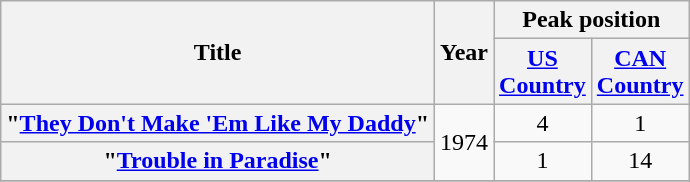<table class="wikitable plainrowheaders" style="text-align:center;">
<tr>
<th scope="col" rowspan = "2">Title</th>
<th scope="col" rowspan = "2">Year</th>
<th scope="col" colspan="2">Peak position</th>
</tr>
<tr>
<th><a href='#'>US<br>Country</a><br></th>
<th scope="col"><a href='#'>CAN<br>Country</a><br></th>
</tr>
<tr>
<th scope = "row">"<a href='#'>They Don't Make 'Em Like My Daddy</a>"</th>
<td rowspan = "2">1974</td>
<td>4</td>
<td>1</td>
</tr>
<tr>
<th scope = "row">"<a href='#'>Trouble in Paradise</a>"</th>
<td>1</td>
<td>14</td>
</tr>
<tr>
</tr>
</table>
